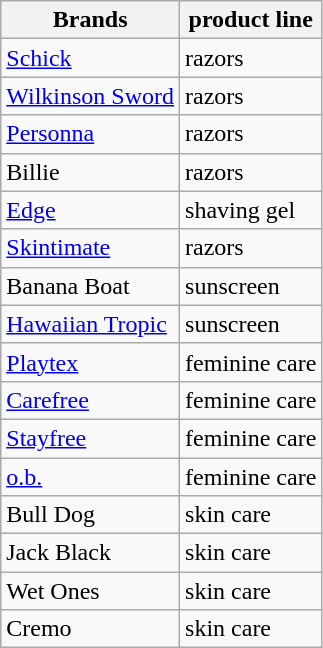<table class="wikitable">
<tr>
<th>Brands</th>
<th>product line</th>
</tr>
<tr>
<td><a href='#'>Schick</a></td>
<td>razors</td>
</tr>
<tr>
<td><a href='#'>Wilkinson Sword</a></td>
<td>razors</td>
</tr>
<tr>
<td><a href='#'>Personna</a></td>
<td>razors</td>
</tr>
<tr>
<td>Billie</td>
<td>razors</td>
</tr>
<tr>
<td><a href='#'>Edge</a></td>
<td>shaving gel</td>
</tr>
<tr>
<td><a href='#'>Skintimate</a></td>
<td>razors</td>
</tr>
<tr>
<td>Banana Boat</td>
<td>sunscreen</td>
</tr>
<tr>
<td><a href='#'>Hawaiian Tropic</a></td>
<td>sunscreen</td>
</tr>
<tr>
<td><a href='#'>Playtex</a></td>
<td>feminine care</td>
</tr>
<tr>
<td><a href='#'>Carefree</a></td>
<td>feminine care</td>
</tr>
<tr>
<td><a href='#'>Stayfree</a></td>
<td>feminine care</td>
</tr>
<tr>
<td><a href='#'>o.b.</a></td>
<td>feminine care</td>
</tr>
<tr>
<td>Bull Dog</td>
<td>skin care</td>
</tr>
<tr>
<td>Jack Black</td>
<td>skin care</td>
</tr>
<tr>
<td>Wet Ones</td>
<td>skin care</td>
</tr>
<tr>
<td>Cremo</td>
<td>skin care</td>
</tr>
</table>
